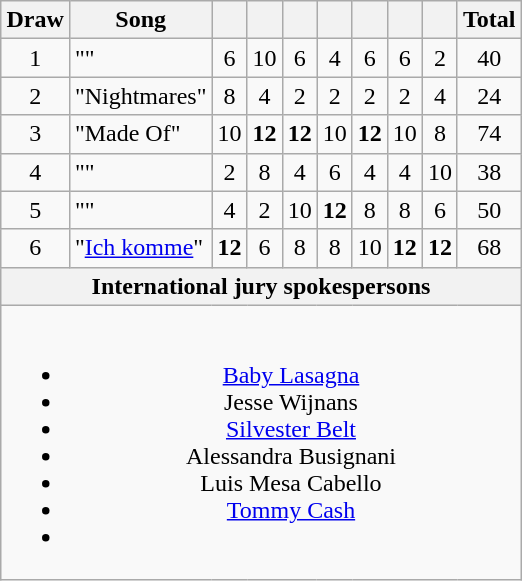<table class="wikitable collapsible" style="margin: 1em auto 1em auto; text-align:center;">
<tr>
<th>Draw</th>
<th>Song</th>
<th><br></th>
<th><br></th>
<th><br></th>
<th><br></th>
<th><br></th>
<th><br></th>
<th><br></th>
<th>Total</th>
</tr>
<tr>
<td>1</td>
<td align="left">""</td>
<td>6</td>
<td>10</td>
<td>6</td>
<td>4</td>
<td>6</td>
<td>6</td>
<td>2</td>
<td>40</td>
</tr>
<tr>
<td>2</td>
<td align="left">"Nightmares"</td>
<td>8</td>
<td>4</td>
<td>2</td>
<td>2</td>
<td>2</td>
<td>2</td>
<td>4</td>
<td>24</td>
</tr>
<tr>
<td>3</td>
<td align="left">"Made Of"</td>
<td>10</td>
<td><strong>12</strong></td>
<td><strong>12</strong></td>
<td>10</td>
<td><strong>12</strong></td>
<td>10</td>
<td>8</td>
<td>74</td>
</tr>
<tr>
<td>4</td>
<td align="left">""</td>
<td>2</td>
<td>8</td>
<td>4</td>
<td>6</td>
<td>4</td>
<td>4</td>
<td>10</td>
<td>38</td>
</tr>
<tr>
<td>5</td>
<td align="left">""</td>
<td>4</td>
<td>2</td>
<td>10</td>
<td><strong>12</strong></td>
<td>8</td>
<td>8</td>
<td>6</td>
<td>50</td>
</tr>
<tr>
<td>6</td>
<td align="left">"<a href='#'>Ich komme</a>"</td>
<td><strong>12</strong></td>
<td>6</td>
<td>8</td>
<td>8</td>
<td>10</td>
<td><strong>12</strong></td>
<td><strong>12</strong></td>
<td>68</td>
</tr>
<tr>
<th colspan="10">International jury spokespersons</th>
</tr>
<tr>
<td colspan="10"><br><ul><li> <a href='#'>Baby Lasagna</a></li><li> Jesse Wijnans</li><li> <a href='#'>Silvester Belt</a></li><li> Alessandra Busignani</li><li> Luis Mesa Cabello</li><li> <a href='#'>Tommy Cash</a></li><li> </li></ul></td>
</tr>
</table>
